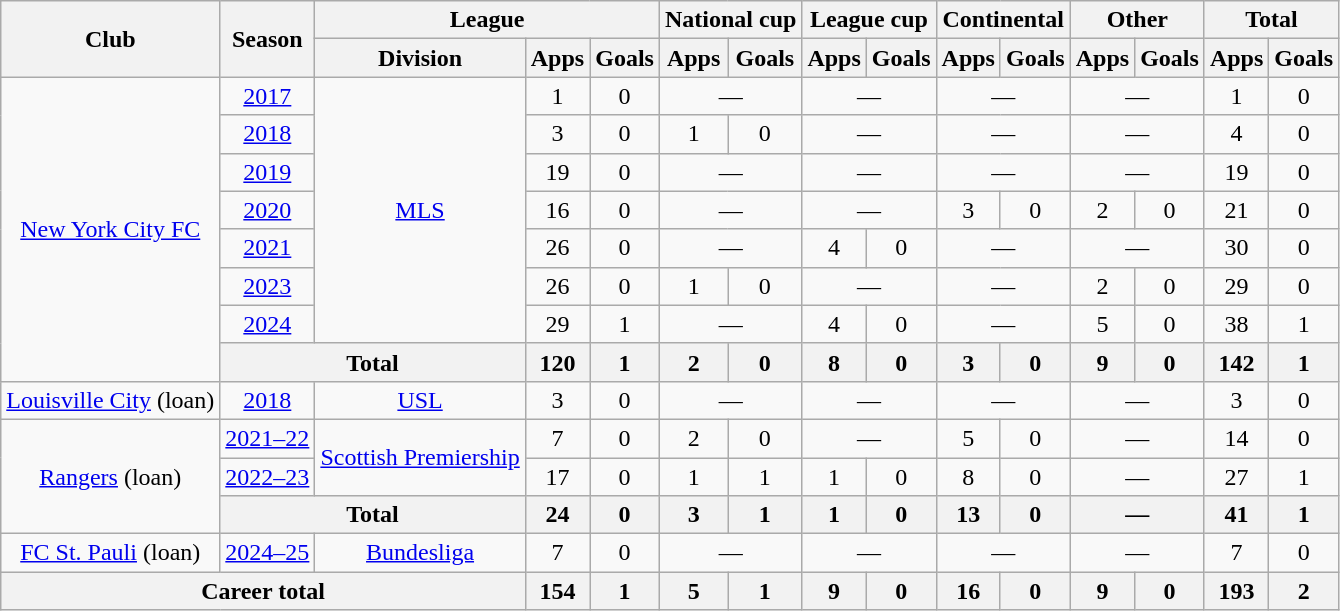<table class="wikitable" style="text-align:center">
<tr>
<th rowspan="2">Club</th>
<th rowspan="2">Season</th>
<th colspan="3">League</th>
<th colspan="2">National cup</th>
<th colspan="2">League cup</th>
<th colspan="2">Continental</th>
<th colspan="2">Other</th>
<th colspan="2">Total</th>
</tr>
<tr>
<th>Division</th>
<th>Apps</th>
<th>Goals</th>
<th>Apps</th>
<th>Goals</th>
<th>Apps</th>
<th>Goals</th>
<th>Apps</th>
<th>Goals</th>
<th>Apps</th>
<th>Goals</th>
<th>Apps</th>
<th>Goals</th>
</tr>
<tr>
<td rowspan="8"><a href='#'>New York City FC</a></td>
<td><a href='#'>2017</a></td>
<td rowspan="7"><a href='#'>MLS</a></td>
<td>1</td>
<td>0</td>
<td colspan="2">—</td>
<td colspan="2">—</td>
<td colspan="2">—</td>
<td colspan="2">—</td>
<td>1</td>
<td>0</td>
</tr>
<tr>
<td><a href='#'>2018</a></td>
<td>3</td>
<td>0</td>
<td>1</td>
<td>0</td>
<td colspan="2">—</td>
<td colspan="2">—</td>
<td colspan="2">—</td>
<td>4</td>
<td>0</td>
</tr>
<tr>
<td><a href='#'>2019</a></td>
<td>19</td>
<td>0</td>
<td colspan="2">—</td>
<td colspan="2">—</td>
<td colspan="2">—</td>
<td colspan="2">—</td>
<td>19</td>
<td>0</td>
</tr>
<tr>
<td><a href='#'>2020</a></td>
<td>16</td>
<td>0</td>
<td colspan="2">—</td>
<td colspan="2">—</td>
<td>3</td>
<td>0</td>
<td>2</td>
<td>0</td>
<td>21</td>
<td>0</td>
</tr>
<tr>
<td><a href='#'>2021</a></td>
<td>26</td>
<td>0</td>
<td colspan="2">—</td>
<td>4</td>
<td>0</td>
<td colspan="2">—</td>
<td colspan="2">—</td>
<td>30</td>
<td>0</td>
</tr>
<tr>
<td><a href='#'>2023</a></td>
<td>26</td>
<td>0</td>
<td>1</td>
<td>0</td>
<td colspan="2">—</td>
<td colspan="2">—</td>
<td>2</td>
<td>0</td>
<td>29</td>
<td>0</td>
</tr>
<tr>
<td><a href='#'>2024</a></td>
<td>29</td>
<td>1</td>
<td colspan="2">—</td>
<td>4</td>
<td>0</td>
<td colspan="2">—</td>
<td>5</td>
<td>0</td>
<td>38</td>
<td>1</td>
</tr>
<tr>
<th colspan="2">Total</th>
<th>120</th>
<th>1</th>
<th>2</th>
<th>0</th>
<th>8</th>
<th>0</th>
<th>3</th>
<th>0</th>
<th>9</th>
<th>0</th>
<th>142</th>
<th>1</th>
</tr>
<tr>
<td><a href='#'>Louisville City</a> (loan)</td>
<td><a href='#'>2018</a></td>
<td><a href='#'>USL</a></td>
<td>3</td>
<td>0</td>
<td colspan="2">—</td>
<td colspan="2">—</td>
<td colspan="2">—</td>
<td colspan="2">—</td>
<td>3</td>
<td>0</td>
</tr>
<tr>
<td rowspan="3"><a href='#'>Rangers</a> (loan)</td>
<td><a href='#'>2021–22</a></td>
<td rowspan="2"><a href='#'>Scottish Premiership</a></td>
<td>7</td>
<td>0</td>
<td>2</td>
<td>0</td>
<td colspan="2">—</td>
<td>5</td>
<td>0</td>
<td colspan="2">—</td>
<td>14</td>
<td>0</td>
</tr>
<tr>
<td><a href='#'>2022–23</a></td>
<td>17</td>
<td>0</td>
<td>1</td>
<td>1</td>
<td>1</td>
<td>0</td>
<td>8</td>
<td>0</td>
<td colspan="2">—</td>
<td>27</td>
<td>1</td>
</tr>
<tr>
<th colspan="2">Total</th>
<th>24</th>
<th>0</th>
<th>3</th>
<th>1</th>
<th>1</th>
<th>0</th>
<th>13</th>
<th>0</th>
<th colspan="2">—</th>
<th>41</th>
<th>1</th>
</tr>
<tr>
<td><a href='#'>FC St. Pauli</a> (loan)</td>
<td><a href='#'>2024–25</a></td>
<td><a href='#'>Bundesliga</a></td>
<td>7</td>
<td>0</td>
<td colspan="2">—</td>
<td colspan="2">—</td>
<td colspan="2">—</td>
<td colspan="2">—</td>
<td>7</td>
<td>0</td>
</tr>
<tr>
<th colspan="3">Career total</th>
<th>154</th>
<th>1</th>
<th>5</th>
<th>1</th>
<th>9</th>
<th>0</th>
<th>16</th>
<th>0</th>
<th>9</th>
<th>0</th>
<th>193</th>
<th>2</th>
</tr>
</table>
